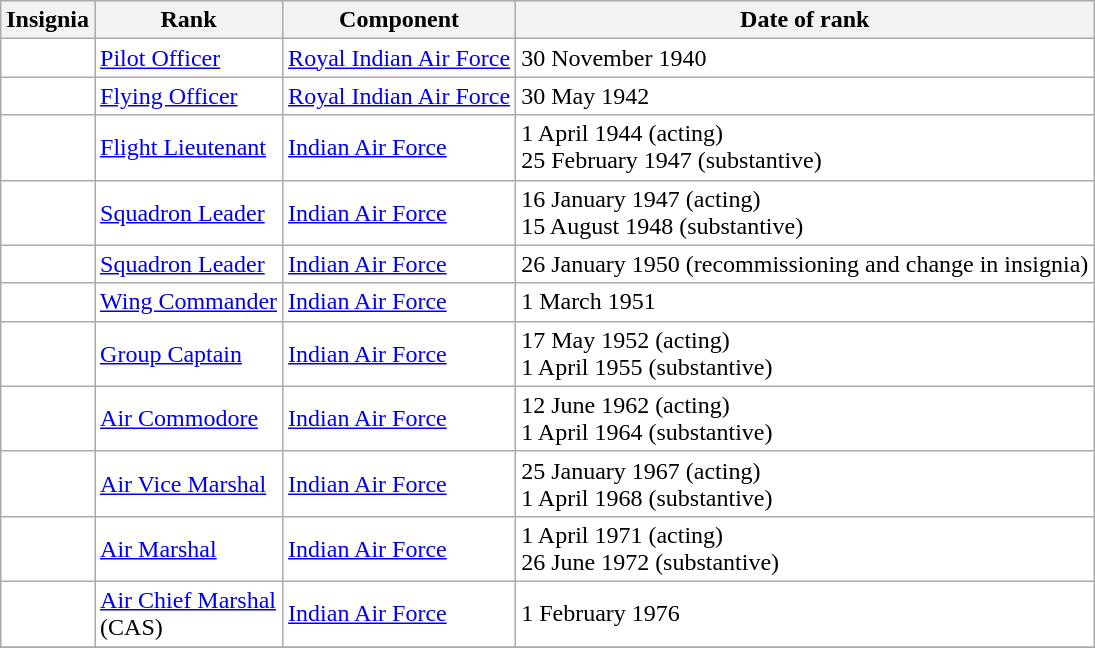<table class="wikitable" style="background:white">
<tr>
<th>Insignia</th>
<th>Rank</th>
<th>Component</th>
<th>Date of rank</th>
</tr>
<tr>
<td align="center"></td>
<td><a href='#'>Pilot Officer</a></td>
<td><a href='#'>Royal Indian Air Force</a></td>
<td>30 November 1940</td>
</tr>
<tr>
<td align="center"></td>
<td><a href='#'>Flying Officer</a></td>
<td><a href='#'>Royal Indian Air Force</a></td>
<td>30 May 1942</td>
</tr>
<tr>
<td align="center"></td>
<td><a href='#'>Flight Lieutenant</a></td>
<td><a href='#'>Indian Air Force</a></td>
<td>1 April 1944 (acting)<br>25 February 1947 (substantive)</td>
</tr>
<tr>
<td align="center"></td>
<td><a href='#'>Squadron Leader</a></td>
<td><a href='#'>Indian Air Force</a></td>
<td>16 January 1947 (acting)<br>15 August 1948 (substantive)</td>
</tr>
<tr>
<td align="center"></td>
<td><a href='#'>Squadron Leader</a></td>
<td><a href='#'>Indian Air Force</a></td>
<td>26 January 1950 (recommissioning and change in insignia)</td>
</tr>
<tr>
<td align="center"></td>
<td><a href='#'>Wing Commander</a></td>
<td><a href='#'>Indian Air Force</a></td>
<td>1 March 1951</td>
</tr>
<tr>
<td align="center"></td>
<td><a href='#'>Group Captain</a></td>
<td><a href='#'>Indian Air Force</a></td>
<td>17 May 1952 (acting)<br>1 April 1955 (substantive)</td>
</tr>
<tr>
<td align="center"></td>
<td><a href='#'>Air Commodore</a></td>
<td><a href='#'>Indian Air Force</a></td>
<td>12 June 1962 (acting)<br>1 April 1964 (substantive)</td>
</tr>
<tr>
<td align="center"></td>
<td><a href='#'>Air Vice Marshal</a></td>
<td><a href='#'>Indian Air Force</a></td>
<td>25 January 1967 (acting)<br>1 April 1968 (substantive)</td>
</tr>
<tr>
<td align="center"></td>
<td><a href='#'>Air Marshal</a></td>
<td><a href='#'>Indian Air Force</a></td>
<td>1 April 1971 (acting)<br>26 June 1972 (substantive)</td>
</tr>
<tr>
<td align="center"></td>
<td><a href='#'>Air Chief Marshal</a><br>(CAS)</td>
<td><a href='#'>Indian Air Force</a></td>
<td>1 February 1976</td>
</tr>
<tr>
</tr>
</table>
